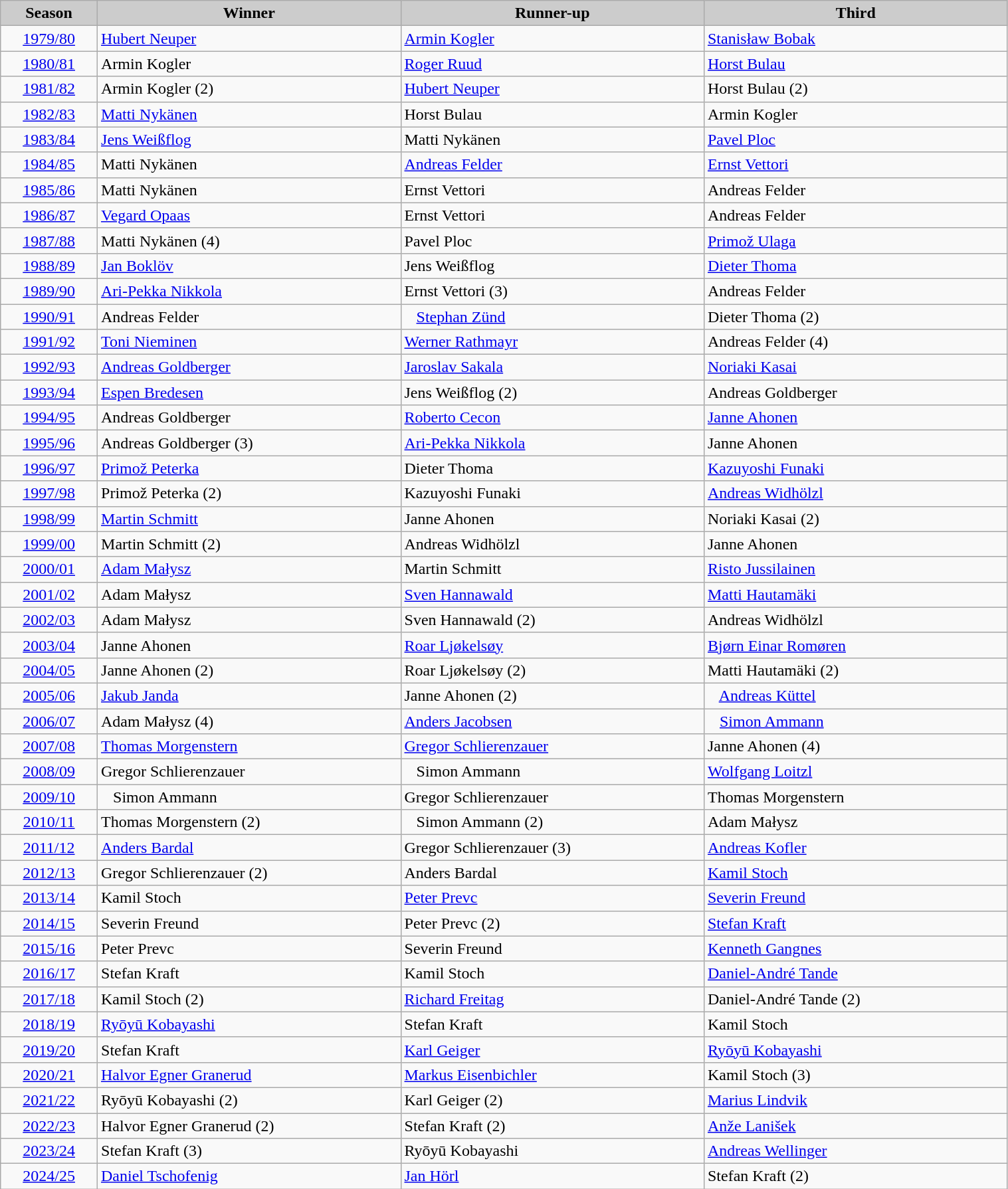<table class="wikitable sortable" style="font-size: 100%" width="80%">
<tr style="background:#ccc; text-align:center;">
<th style="background:#ccc;" width="40">Season</th>
<th style="background:#ccc;" width="180">Winner</th>
<th style="background:#ccc;" width="180">Runner-up</th>
<th style="background:#ccc;" width="180">Third</th>
</tr>
<tr>
<td align=center><a href='#'>1979/80</a></td>
<td> <a href='#'>Hubert Neuper</a></td>
<td> <a href='#'>Armin Kogler</a></td>
<td> <a href='#'>Stanisław Bobak</a></td>
</tr>
<tr>
<td align=center><a href='#'>1980/81</a></td>
<td> Armin Kogler</td>
<td> <a href='#'>Roger Ruud</a></td>
<td> <a href='#'>Horst Bulau</a></td>
</tr>
<tr>
<td align=center><a href='#'>1981/82</a></td>
<td> Armin Kogler (2)</td>
<td> <a href='#'>Hubert Neuper</a></td>
<td> Horst Bulau (2)</td>
</tr>
<tr>
<td align=center><a href='#'>1982/83</a></td>
<td> <a href='#'>Matti Nykänen</a></td>
<td> Horst Bulau</td>
<td> Armin Kogler</td>
</tr>
<tr>
<td align=center><a href='#'>1983/84</a></td>
<td> <a href='#'>Jens Weißflog</a></td>
<td> Matti Nykänen</td>
<td> <a href='#'>Pavel Ploc</a></td>
</tr>
<tr>
<td align=center><a href='#'>1984/85</a></td>
<td> Matti Nykänen</td>
<td> <a href='#'>Andreas Felder</a></td>
<td> <a href='#'>Ernst Vettori</a></td>
</tr>
<tr>
<td align=center><a href='#'>1985/86</a></td>
<td> Matti Nykänen</td>
<td> Ernst Vettori</td>
<td> Andreas Felder</td>
</tr>
<tr>
<td align=center><a href='#'>1986/87</a></td>
<td> <a href='#'>Vegard Opaas</a></td>
<td> Ernst Vettori</td>
<td> Andreas Felder</td>
</tr>
<tr>
<td align=center><a href='#'>1987/88</a></td>
<td> Matti Nykänen (4)</td>
<td> Pavel Ploc</td>
<td> <a href='#'>Primož Ulaga</a></td>
</tr>
<tr>
<td align=center><a href='#'>1988/89</a></td>
<td> <a href='#'>Jan Boklöv</a></td>
<td> Jens Weißflog</td>
<td> <a href='#'>Dieter Thoma</a></td>
</tr>
<tr>
<td align=center><a href='#'>1989/90</a></td>
<td> <a href='#'>Ari-Pekka Nikkola</a></td>
<td> Ernst Vettori (3)</td>
<td> Andreas Felder</td>
</tr>
<tr>
<td align=center><a href='#'>1990/91</a></td>
<td> Andreas Felder</td>
<td>   <a href='#'>Stephan Zünd</a></td>
<td> Dieter Thoma (2)</td>
</tr>
<tr>
<td align=center><a href='#'>1991/92</a></td>
<td> <a href='#'>Toni Nieminen</a></td>
<td> <a href='#'>Werner Rathmayr</a></td>
<td> Andreas Felder (4)</td>
</tr>
<tr>
<td align=center><a href='#'>1992/93</a></td>
<td> <a href='#'>Andreas Goldberger</a></td>
<td> <a href='#'>Jaroslav Sakala</a></td>
<td> <a href='#'>Noriaki Kasai</a></td>
</tr>
<tr>
<td align=center><a href='#'>1993/94</a></td>
<td> <a href='#'>Espen Bredesen</a></td>
<td> Jens Weißflog (2)</td>
<td> Andreas Goldberger</td>
</tr>
<tr>
<td align=center><a href='#'>1994/95</a></td>
<td> Andreas Goldberger</td>
<td> <a href='#'>Roberto Cecon</a></td>
<td> <a href='#'>Janne Ahonen</a></td>
</tr>
<tr>
<td align=center><a href='#'>1995/96</a></td>
<td> Andreas Goldberger (3)</td>
<td> <a href='#'>Ari-Pekka Nikkola</a></td>
<td> Janne Ahonen</td>
</tr>
<tr>
<td align=center><a href='#'>1996/97</a></td>
<td> <a href='#'>Primož Peterka</a></td>
<td> Dieter Thoma</td>
<td> <a href='#'>Kazuyoshi Funaki</a></td>
</tr>
<tr>
<td align=center><a href='#'>1997/98</a></td>
<td> Primož Peterka (2)</td>
<td> Kazuyoshi Funaki</td>
<td> <a href='#'>Andreas Widhölzl</a></td>
</tr>
<tr>
<td align=center><a href='#'>1998/99</a></td>
<td> <a href='#'>Martin Schmitt</a></td>
<td> Janne Ahonen</td>
<td> Noriaki Kasai (2)</td>
</tr>
<tr>
<td align=center><a href='#'>1999/00</a></td>
<td> Martin Schmitt (2)</td>
<td> Andreas Widhölzl</td>
<td> Janne Ahonen</td>
</tr>
<tr>
<td align=center><a href='#'>2000/01</a></td>
<td> <a href='#'>Adam Małysz</a></td>
<td> Martin Schmitt</td>
<td> <a href='#'>Risto Jussilainen</a></td>
</tr>
<tr>
<td align=center><a href='#'>2001/02</a></td>
<td> Adam Małysz</td>
<td> <a href='#'>Sven Hannawald</a></td>
<td> <a href='#'>Matti Hautamäki</a></td>
</tr>
<tr>
<td align=center><a href='#'>2002/03</a></td>
<td> Adam Małysz</td>
<td> Sven Hannawald (2)</td>
<td> Andreas Widhölzl</td>
</tr>
<tr>
<td align=center><a href='#'>2003/04</a></td>
<td> Janne Ahonen</td>
<td> <a href='#'>Roar Ljøkelsøy</a></td>
<td> <a href='#'>Bjørn Einar Romøren</a></td>
</tr>
<tr>
<td align=center><a href='#'>2004/05</a></td>
<td> Janne Ahonen (2)</td>
<td> Roar Ljøkelsøy (2)</td>
<td> Matti Hautamäki (2)</td>
</tr>
<tr>
<td align=center><a href='#'>2005/06</a></td>
<td> <a href='#'>Jakub Janda</a></td>
<td> Janne Ahonen (2)</td>
<td>   <a href='#'>Andreas Küttel</a></td>
</tr>
<tr>
<td align=center><a href='#'>2006/07</a></td>
<td> Adam Małysz (4)</td>
<td> <a href='#'>Anders Jacobsen</a></td>
<td>   <a href='#'>Simon Ammann</a></td>
</tr>
<tr>
<td align=center><a href='#'>2007/08</a></td>
<td> <a href='#'>Thomas Morgenstern</a></td>
<td> <a href='#'>Gregor Schlierenzauer</a></td>
<td> Janne Ahonen (4)</td>
</tr>
<tr>
<td align=center><a href='#'>2008/09</a></td>
<td> Gregor Schlierenzauer</td>
<td>   Simon Ammann</td>
<td> <a href='#'>Wolfgang Loitzl</a></td>
</tr>
<tr>
<td align=center><a href='#'>2009/10</a></td>
<td>   Simon Ammann</td>
<td> Gregor Schlierenzauer</td>
<td> Thomas Morgenstern</td>
</tr>
<tr>
<td align=center><a href='#'>2010/11</a></td>
<td> Thomas Morgenstern (2)</td>
<td>   Simon Ammann (2)</td>
<td> Adam Małysz</td>
</tr>
<tr>
<td align=center><a href='#'>2011/12</a></td>
<td> <a href='#'>Anders Bardal</a></td>
<td> Gregor Schlierenzauer (3)</td>
<td> <a href='#'>Andreas Kofler</a></td>
</tr>
<tr>
<td align=center><a href='#'>2012/13</a></td>
<td> Gregor Schlierenzauer (2)</td>
<td> Anders Bardal</td>
<td> <a href='#'>Kamil Stoch</a></td>
</tr>
<tr>
<td align=center><a href='#'>2013/14</a></td>
<td> Kamil Stoch</td>
<td> <a href='#'>Peter Prevc</a></td>
<td> <a href='#'>Severin Freund</a></td>
</tr>
<tr>
<td align=center><a href='#'>2014/15</a></td>
<td> Severin Freund</td>
<td> Peter Prevc (2)</td>
<td> <a href='#'>Stefan Kraft</a></td>
</tr>
<tr>
<td align=center><a href='#'>2015/16</a></td>
<td> Peter Prevc</td>
<td> Severin Freund</td>
<td> <a href='#'>Kenneth Gangnes</a></td>
</tr>
<tr>
<td align=center><a href='#'>2016/17</a></td>
<td> Stefan Kraft</td>
<td> Kamil Stoch</td>
<td> <a href='#'>Daniel-André Tande</a></td>
</tr>
<tr>
<td align=center><a href='#'>2017/18</a></td>
<td> Kamil Stoch (2)</td>
<td> <a href='#'>Richard Freitag</a></td>
<td> Daniel-André Tande (2)</td>
</tr>
<tr>
<td align=center><a href='#'>2018/19</a></td>
<td> <a href='#'>Ryōyū Kobayashi</a></td>
<td> Stefan Kraft</td>
<td> Kamil Stoch</td>
</tr>
<tr>
<td align=center><a href='#'>2019/20</a></td>
<td> Stefan Kraft</td>
<td> <a href='#'>Karl Geiger</a></td>
<td> <a href='#'>Ryōyū Kobayashi</a></td>
</tr>
<tr>
<td align=center><a href='#'>2020/21</a></td>
<td> <a href='#'>Halvor Egner Granerud</a></td>
<td> <a href='#'>Markus Eisenbichler</a></td>
<td> Kamil Stoch (3)</td>
</tr>
<tr>
<td align=center><a href='#'>2021/22</a></td>
<td> Ryōyū Kobayashi (2)</td>
<td> Karl Geiger (2)</td>
<td> <a href='#'>Marius Lindvik</a></td>
</tr>
<tr>
<td align=center><a href='#'>2022/23</a></td>
<td> Halvor Egner Granerud (2)</td>
<td> Stefan Kraft (2)</td>
<td> <a href='#'>Anže Lanišek</a></td>
</tr>
<tr>
<td align=center><a href='#'>2023/24</a></td>
<td> Stefan Kraft (3)</td>
<td> Ryōyū Kobayashi</td>
<td> <a href='#'>Andreas Wellinger</a></td>
</tr>
<tr>
<td align=center><a href='#'>2024/25</a></td>
<td> <a href='#'>Daniel Tschofenig</a></td>
<td> <a href='#'>Jan Hörl</a></td>
<td> Stefan Kraft (2)</td>
</tr>
</table>
